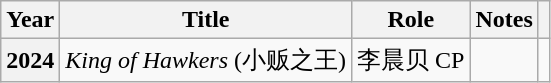<table class="wikitable sortable plainrowheaders">
<tr>
<th scope="col">Year</th>
<th scope="col">Title</th>
<th scope="col">Role</th>
<th scope="col" class="unsortable">Notes</th>
<th scope="col" class="unsortable"></th>
</tr>
<tr>
<th scope="row">2024</th>
<td><em>King of Hawkers</em> (小贩之王)</td>
<td>李晨贝 CP</td>
<td></td>
<td></td>
</tr>
</table>
